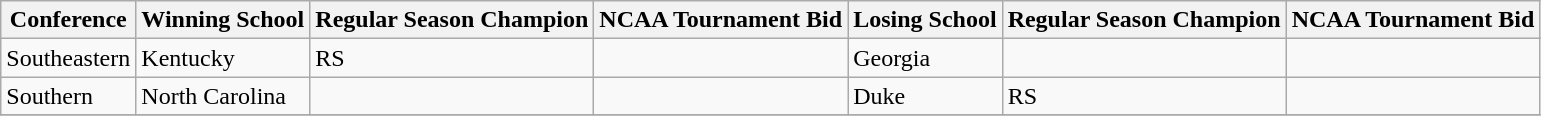<table class="wikitable">
<tr>
<th>Conference</th>
<th>Winning School</th>
<th>Regular Season Champion</th>
<th>NCAA Tournament Bid</th>
<th>Losing School</th>
<th>Regular Season Champion</th>
<th>NCAA Tournament Bid</th>
</tr>
<tr>
<td>Southeastern</td>
<td>Kentucky</td>
<td>RS</td>
<td></td>
<td>Georgia</td>
<td></td>
<td></td>
</tr>
<tr>
<td>Southern</td>
<td>North Carolina</td>
<td></td>
<td></td>
<td>Duke</td>
<td>RS</td>
<td></td>
</tr>
<tr>
</tr>
</table>
